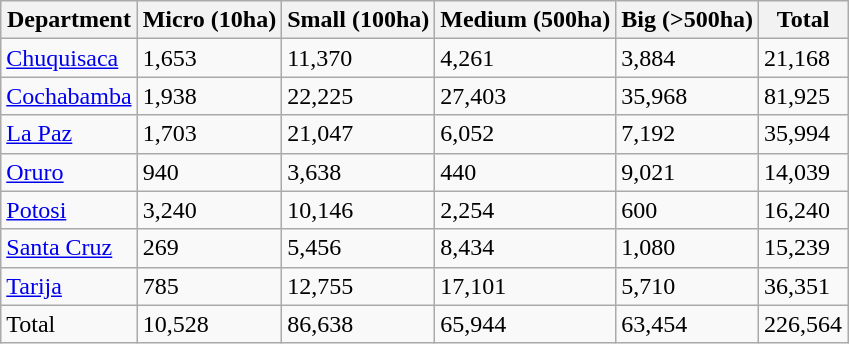<table class="wikitable">
<tr>
<th>Department</th>
<th>Micro (10ha)</th>
<th>Small (100ha)</th>
<th>Medium (500ha)</th>
<th>Big (>500ha)</th>
<th>Total</th>
</tr>
<tr>
<td><a href='#'>Chuquisaca</a></td>
<td>1,653</td>
<td>11,370</td>
<td>4,261</td>
<td>3,884</td>
<td>21,168</td>
</tr>
<tr>
<td><a href='#'>Cochabamba</a></td>
<td>1,938</td>
<td>22,225</td>
<td>27,403</td>
<td>35,968</td>
<td>81,925</td>
</tr>
<tr>
<td><a href='#'>La Paz</a></td>
<td>1,703</td>
<td>21,047</td>
<td>6,052</td>
<td>7,192</td>
<td>35,994</td>
</tr>
<tr>
<td><a href='#'>Oruro</a></td>
<td>940</td>
<td>3,638</td>
<td>440</td>
<td>9,021</td>
<td>14,039</td>
</tr>
<tr>
<td><a href='#'>Potosi</a></td>
<td>3,240</td>
<td>10,146</td>
<td>2,254</td>
<td>600</td>
<td>16,240</td>
</tr>
<tr>
<td><a href='#'>Santa Cruz</a></td>
<td>269</td>
<td>5,456</td>
<td>8,434</td>
<td>1,080</td>
<td>15,239</td>
</tr>
<tr>
<td><a href='#'>Tarija</a></td>
<td>785</td>
<td>12,755</td>
<td>17,101</td>
<td>5,710</td>
<td>36,351</td>
</tr>
<tr>
<td>Total</td>
<td>10,528</td>
<td>86,638</td>
<td>65,944</td>
<td>63,454</td>
<td>226,564</td>
</tr>
</table>
